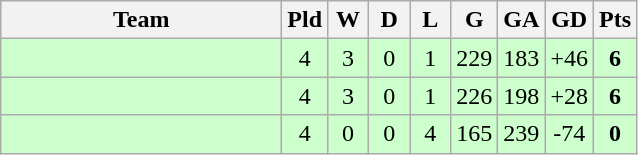<table class="wikitable" style="text-align:center;">
<tr>
<th width=180>Team</th>
<th width=20>Pld</th>
<th width=20>W</th>
<th width=20>D</th>
<th width=20>L</th>
<th width=20>G</th>
<th width=20>GA</th>
<th width=20>GD</th>
<th width=20>Pts</th>
</tr>
<tr bgcolor="#ccffcc">
<td align="left"></td>
<td>4</td>
<td>3</td>
<td>0</td>
<td>1</td>
<td>229</td>
<td>183</td>
<td>+46</td>
<td><strong>6</strong></td>
</tr>
<tr bgcolor="#ccffcc">
<td align="left"></td>
<td>4</td>
<td>3</td>
<td>0</td>
<td>1</td>
<td>226</td>
<td>198</td>
<td>+28</td>
<td><strong>6</strong></td>
</tr>
<tr bgcolor="#ccffcc">
<td align="left"></td>
<td>4</td>
<td>0</td>
<td>0</td>
<td>4</td>
<td>165</td>
<td>239</td>
<td>-74</td>
<td><strong>0</strong></td>
</tr>
</table>
